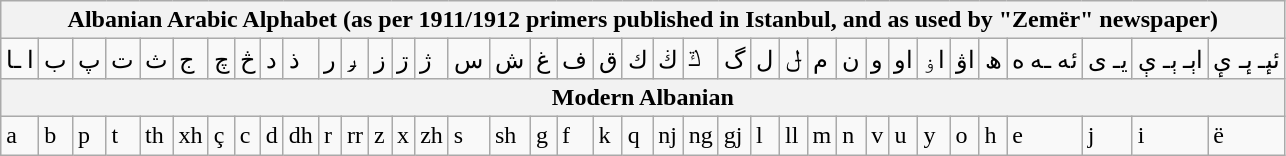<table class="wikitable">
<tr>
<th colspan="37">Albanian Arabic Alphabet (as per 1911/1912 primers published in Istanbul, and as used by "Zemër" newspaper)</th>
</tr>
<tr>
<td>ا ـا</td>
<td>ب</td>
<td>پ</td>
<td>ت</td>
<td>ث</td>
<td>ج</td>
<td>چ</td>
<td>څ</td>
<td>د</td>
<td>ذ</td>
<td>ر</td>
<td>ݛ</td>
<td>ز</td>
<td>ڗ</td>
<td>ژ</td>
<td>س</td>
<td>ش</td>
<td>غ</td>
<td>ف</td>
<td>ق</td>
<td>ك</td>
<td>ڬ</td>
<td>ݿ</td>
<td>گ</td>
<td>ل</td>
<td>ݪ</td>
<td>م</td>
<td>ن</td>
<td>و</td>
<td>او</td>
<td>اۏ</td>
<td>اۋ</td>
<td>ھ</td>
<td>ئە ـە ە</td>
<td>یـ ی</td>
<td>اېـ ېـ ې</td>
<td>ئىٕـ ىٕـ ىٕ</td>
</tr>
<tr>
<th colspan="37">Modern Albanian</th>
</tr>
<tr>
<td>a</td>
<td>b</td>
<td>p</td>
<td>t</td>
<td>th</td>
<td>xh</td>
<td>ç</td>
<td>c</td>
<td>d</td>
<td>dh</td>
<td>r</td>
<td>rr</td>
<td>z</td>
<td>x</td>
<td>zh</td>
<td>s</td>
<td>sh</td>
<td>g</td>
<td>f</td>
<td>k</td>
<td>q</td>
<td>nj</td>
<td>ng</td>
<td>gj</td>
<td>l</td>
<td>ll</td>
<td>m</td>
<td>n</td>
<td>v</td>
<td>u</td>
<td>y</td>
<td>o</td>
<td>h</td>
<td>e</td>
<td>j</td>
<td>i</td>
<td>ë</td>
</tr>
</table>
